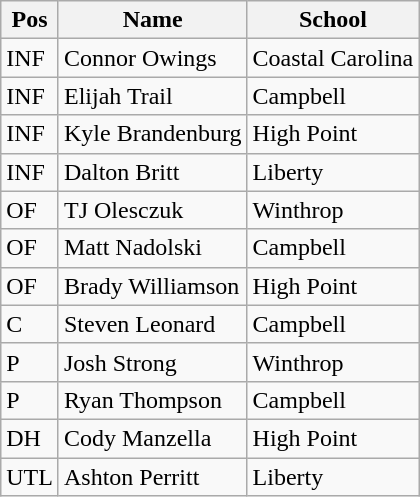<table class=wikitable>
<tr>
<th>Pos</th>
<th>Name</th>
<th>School</th>
</tr>
<tr>
<td>INF</td>
<td>Connor Owings</td>
<td>Coastal Carolina</td>
</tr>
<tr>
<td>INF</td>
<td>Elijah Trail</td>
<td>Campbell</td>
</tr>
<tr>
<td>INF</td>
<td>Kyle Brandenburg</td>
<td>High Point</td>
</tr>
<tr>
<td>INF</td>
<td>Dalton Britt</td>
<td>Liberty</td>
</tr>
<tr>
<td>OF</td>
<td>TJ Olesczuk</td>
<td>Winthrop</td>
</tr>
<tr>
<td>OF</td>
<td>Matt Nadolski</td>
<td>Campbell</td>
</tr>
<tr>
<td>OF</td>
<td>Brady Williamson</td>
<td>High Point</td>
</tr>
<tr>
<td>C</td>
<td>Steven Leonard</td>
<td>Campbell</td>
</tr>
<tr>
<td>P</td>
<td>Josh Strong</td>
<td>Winthrop</td>
</tr>
<tr>
<td>P</td>
<td>Ryan Thompson</td>
<td>Campbell</td>
</tr>
<tr>
<td>DH</td>
<td>Cody Manzella</td>
<td>High Point</td>
</tr>
<tr>
<td>UTL</td>
<td>Ashton Perritt</td>
<td>Liberty</td>
</tr>
</table>
